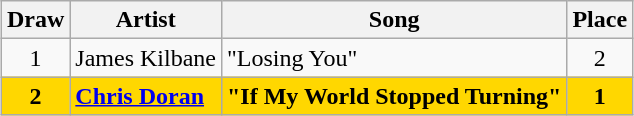<table class="sortable wikitable" style="margin: 1em auto 1em auto; text-align:center;">
<tr>
<th>Draw</th>
<th>Artist</th>
<th>Song</th>
<th>Place</th>
</tr>
<tr>
<td>1</td>
<td style="text-align:left;">James Kilbane</td>
<td style="text-align:left;">"Losing You"</td>
<td>2</td>
</tr>
<tr style="font-weight:bold; background:gold;">
<td>2</td>
<td style="text-align:left;"><a href='#'>Chris Doran</a></td>
<td style="text-align:left;">"If My World Stopped Turning"</td>
<td>1</td>
</tr>
</table>
